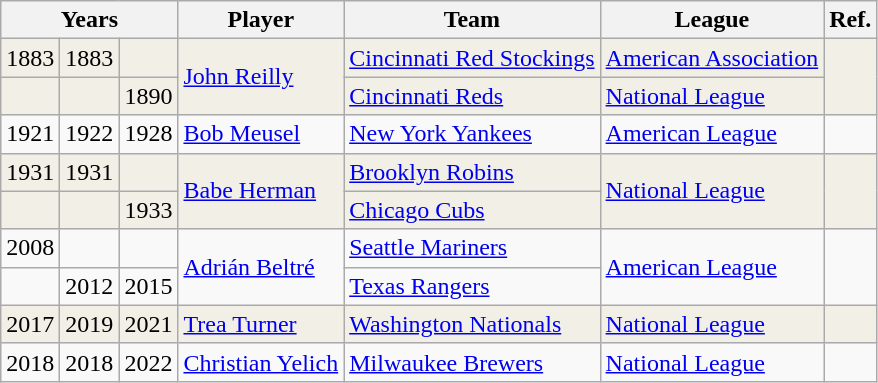<table class="wikitable">
<tr>
<th colspan=3>Years</th>
<th>Player</th>
<th>Team</th>
<th>League</th>
<th>Ref.</th>
</tr>
<tr style="background: #F2F0E6;">
<td>1883</td>
<td>1883</td>
<td> </td>
<td rowspan=2><a href='#'>John Reilly</a></td>
<td><a href='#'>Cincinnati Red Stockings</a></td>
<td><a href='#'>American Association</a></td>
<td rowspan=2></td>
</tr>
<tr style="background: #F2F0E6;">
<td> </td>
<td> </td>
<td>1890</td>
<td><a href='#'>Cincinnati Reds</a></td>
<td><a href='#'>National League</a></td>
</tr>
<tr>
<td>1921</td>
<td>1922</td>
<td>1928</td>
<td><a href='#'>Bob Meusel</a></td>
<td><a href='#'>New York Yankees</a></td>
<td><a href='#'>American League</a></td>
<td></td>
</tr>
<tr style="background: #F2F0E6;">
<td>1931</td>
<td>1931</td>
<td> </td>
<td rowspan=2><a href='#'>Babe Herman</a></td>
<td><a href='#'>Brooklyn Robins</a></td>
<td rowspan=2><a href='#'>National League</a></td>
<td rowspan=2></td>
</tr>
<tr style="background: #F2F0E6;">
<td> </td>
<td> </td>
<td>1933</td>
<td><a href='#'>Chicago Cubs</a></td>
</tr>
<tr>
<td>2008</td>
<td> </td>
<td> </td>
<td rowspan=2><a href='#'>Adrián Beltré</a></td>
<td><a href='#'>Seattle Mariners</a></td>
<td rowspan=2><a href='#'>American League</a></td>
<td rowspan=2></td>
</tr>
<tr>
<td> </td>
<td>2012</td>
<td>2015</td>
<td><a href='#'>Texas Rangers</a></td>
</tr>
<tr style="background: #F2F0E6;">
<td>2017</td>
<td>2019</td>
<td>2021</td>
<td><a href='#'>Trea Turner</a></td>
<td><a href='#'>Washington Nationals</a></td>
<td><a href='#'>National League</a></td>
<td></td>
</tr>
<tr>
<td>2018</td>
<td>2018</td>
<td>2022</td>
<td><a href='#'>Christian Yelich</a></td>
<td><a href='#'>Milwaukee Brewers</a></td>
<td><a href='#'>National League</a></td>
<td></td>
</tr>
</table>
